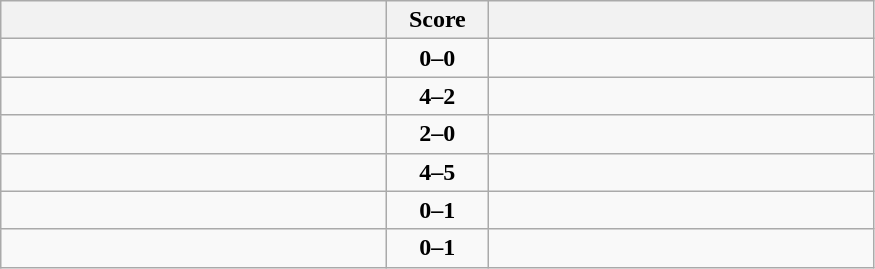<table class="wikitable" style="text-align: center; font-size:100% ">
<tr>
<th align="right" width="250"></th>
<th width="60">Score</th>
<th align="left" width="250"></th>
</tr>
<tr>
<td align=left></td>
<td align=center><strong>0–0</strong></td>
<td align=left></td>
</tr>
<tr>
<td align=left><strong></strong></td>
<td align=center><strong>4–2</strong></td>
<td align=left></td>
</tr>
<tr>
<td align=left><strong></strong></td>
<td align=center><strong>2–0</strong></td>
<td align=left></td>
</tr>
<tr>
<td align=left></td>
<td align=center><strong>4–5</strong></td>
<td align=left><strong></strong></td>
</tr>
<tr>
<td align=left></td>
<td align=center><strong>0–1</strong></td>
<td align=left><strong></strong></td>
</tr>
<tr>
<td align=left></td>
<td align=center><strong>0–1</strong></td>
<td align=left><strong></strong></td>
</tr>
</table>
